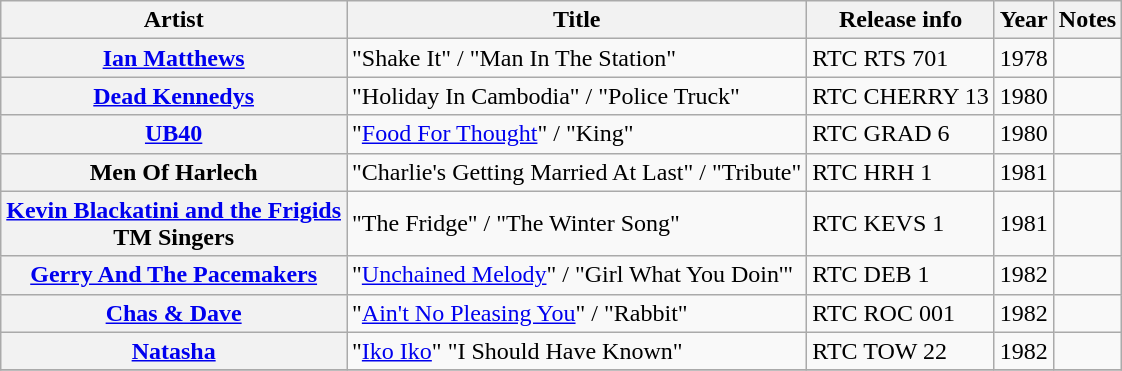<table class="wikitable plainrowheaders sortable">
<tr>
<th scope="col">Artist</th>
<th scope="col">Title</th>
<th scope="col">Release info</th>
<th scope="col">Year</th>
<th scope="col" class="unsortable">Notes</th>
</tr>
<tr>
<th scope="row"><a href='#'>Ian Matthews</a></th>
<td>"Shake It" / "Man In The Station"</td>
<td>RTC RTS 701</td>
<td>1978</td>
<td></td>
</tr>
<tr>
<th scope="row"><a href='#'>Dead Kennedys</a></th>
<td>"Holiday In Cambodia" / "Police Truck"</td>
<td>RTC CHERRY 13</td>
<td>1980</td>
<td></td>
</tr>
<tr>
<th scope="row"><a href='#'>UB40</a></th>
<td>"<a href='#'>Food For Thought</a>" / "King"</td>
<td>RTC GRAD 6</td>
<td>1980</td>
<td></td>
</tr>
<tr>
<th scope="row">Men Of Harlech</th>
<td>"Charlie's Getting Married At Last" / "Tribute"</td>
<td>RTC HRH 1</td>
<td>1981</td>
<td></td>
</tr>
<tr>
<th scope="row"><a href='#'>Kevin Blackatini and the Frigids</a><br>TM Singers</th>
<td>"The Fridge" / "The Winter Song"</td>
<td>RTC KEVS 1</td>
<td>1981</td>
<td></td>
</tr>
<tr>
<th scope="row"><a href='#'>Gerry And The Pacemakers</a></th>
<td>"<a href='#'>Unchained Melody</a>" / "Girl What You Doin'"</td>
<td>RTC DEB 1</td>
<td>1982</td>
<td></td>
</tr>
<tr>
<th scope="row"><a href='#'>Chas & Dave</a></th>
<td>"<a href='#'>Ain't No Pleasing You</a>" / "Rabbit"</td>
<td>RTC ROC 001</td>
<td>1982</td>
<td></td>
</tr>
<tr>
<th scope="row"><a href='#'>Natasha</a></th>
<td>"<a href='#'>Iko Iko</a>" "I Should Have Known"</td>
<td>RTC TOW 22</td>
<td>1982</td>
<td></td>
</tr>
<tr>
</tr>
</table>
